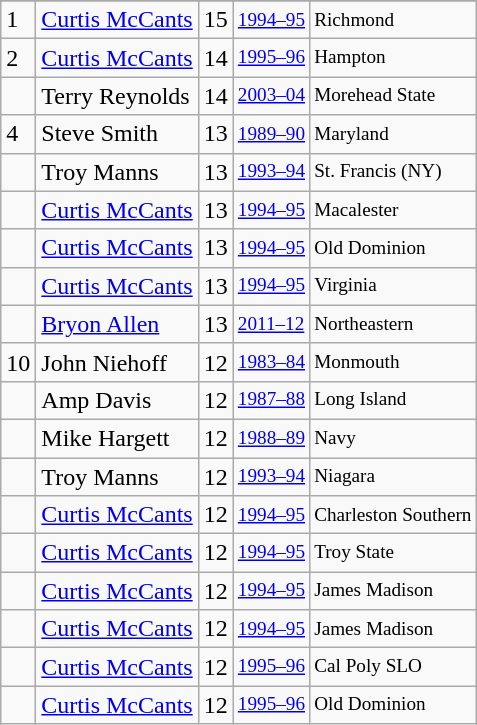<table class="wikitable">
<tr>
</tr>
<tr>
<td>1</td>
<td><a href='#'>Curtis McCants</a></td>
<td>15</td>
<td style="font-size:80%;"><a href='#'>1994–95</a></td>
<td style="font-size:80%;">Richmond</td>
</tr>
<tr>
<td>2</td>
<td><a href='#'>Curtis McCants</a></td>
<td>14</td>
<td style="font-size:80%;"><a href='#'>1995–96</a></td>
<td style="font-size:80%;">Hampton</td>
</tr>
<tr>
<td></td>
<td>Terry Reynolds</td>
<td>14</td>
<td style="font-size:80%;"><a href='#'>2003–04</a></td>
<td style="font-size:80%;">Morehead State</td>
</tr>
<tr>
<td>4</td>
<td>Steve Smith</td>
<td>13</td>
<td style="font-size:80%;"><a href='#'>1989–90</a></td>
<td style="font-size:80%;">Maryland</td>
</tr>
<tr>
<td></td>
<td>Troy Manns</td>
<td>13</td>
<td style="font-size:80%;"><a href='#'>1993–94</a></td>
<td style="font-size:80%;">St. Francis (NY)</td>
</tr>
<tr>
<td></td>
<td><a href='#'>Curtis McCants</a></td>
<td>13</td>
<td style="font-size:80%;"><a href='#'>1994–95</a></td>
<td style="font-size:80%;">Macalester</td>
</tr>
<tr>
<td></td>
<td><a href='#'>Curtis McCants</a></td>
<td>13</td>
<td style="font-size:80%;"><a href='#'>1994–95</a></td>
<td style="font-size:80%;">Old Dominion</td>
</tr>
<tr>
<td></td>
<td><a href='#'>Curtis McCants</a></td>
<td>13</td>
<td style="font-size:80%;"><a href='#'>1994–95</a></td>
<td style="font-size:80%;">Virginia</td>
</tr>
<tr>
<td></td>
<td><a href='#'>Bryon Allen</a></td>
<td>13</td>
<td style="font-size:80%;"><a href='#'>2011–12</a></td>
<td style="font-size:80%;">Northeastern</td>
</tr>
<tr>
<td>10</td>
<td>John Niehoff</td>
<td>12</td>
<td style="font-size:80%;"><a href='#'>1983–84</a></td>
<td style="font-size:80%;">Monmouth</td>
</tr>
<tr>
<td></td>
<td>Amp Davis</td>
<td>12</td>
<td style="font-size:80%;"><a href='#'>1987–88</a></td>
<td style="font-size:80%;">Long Island</td>
</tr>
<tr>
<td></td>
<td>Mike Hargett</td>
<td>12</td>
<td style="font-size:80%;"><a href='#'>1988–89</a></td>
<td style="font-size:80%;">Navy</td>
</tr>
<tr>
<td></td>
<td>Troy Manns</td>
<td>12</td>
<td style="font-size:80%;"><a href='#'>1993–94</a></td>
<td style="font-size:80%;">Niagara</td>
</tr>
<tr>
<td></td>
<td><a href='#'>Curtis McCants</a></td>
<td>12</td>
<td style="font-size:80%;"><a href='#'>1994–95</a></td>
<td style="font-size:80%;">Charleston Southern</td>
</tr>
<tr>
<td></td>
<td><a href='#'>Curtis McCants</a></td>
<td>12</td>
<td style="font-size:80%;"><a href='#'>1994–95</a></td>
<td style="font-size:80%;">Troy State</td>
</tr>
<tr>
<td></td>
<td><a href='#'>Curtis McCants</a></td>
<td>12</td>
<td style="font-size:80%;"><a href='#'>1994–95</a></td>
<td style="font-size:80%;">James Madison</td>
</tr>
<tr>
<td></td>
<td><a href='#'>Curtis McCants</a></td>
<td>12</td>
<td style="font-size:80%;"><a href='#'>1994–95</a></td>
<td style="font-size:80%;">James Madison</td>
</tr>
<tr>
<td></td>
<td><a href='#'>Curtis McCants</a></td>
<td>12</td>
<td style="font-size:80%;"><a href='#'>1995–96</a></td>
<td style="font-size:80%;">Cal Poly SLO</td>
</tr>
<tr>
<td></td>
<td><a href='#'>Curtis McCants</a></td>
<td>12</td>
<td style="font-size:80%;"><a href='#'>1995–96</a></td>
<td style="font-size:80%;">Old Dominion</td>
</tr>
</table>
